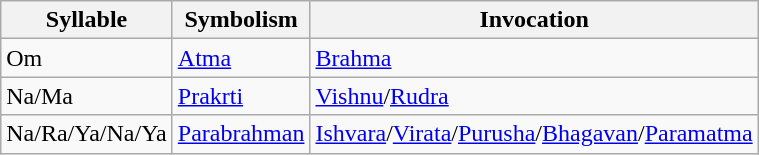<table class="wikitable">
<tr>
<th>Syllable</th>
<th>Symbolism</th>
<th>Invocation</th>
</tr>
<tr>
<td>Om</td>
<td><a href='#'>Atma</a></td>
<td><a href='#'>Brahma</a></td>
</tr>
<tr>
<td>Na/Ma</td>
<td><a href='#'>Prakrti</a></td>
<td><a href='#'>Vishnu</a>/<a href='#'>Rudra</a></td>
</tr>
<tr>
<td>Na/Ra/Ya/Na/Ya</td>
<td><a href='#'>Parabrahman</a></td>
<td><a href='#'>Ishvara</a>/<a href='#'>Virata</a>/<a href='#'>Purusha</a>/<a href='#'>Bhagavan</a>/<a href='#'>Paramatma</a></td>
</tr>
</table>
